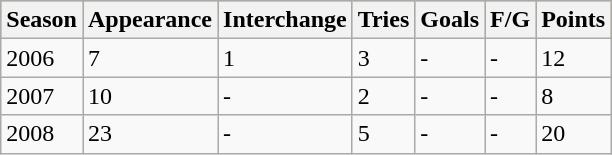<table class="wikitable">
<tr bgcolor=#bdb76b>
<th>Season</th>
<th>Appearance</th>
<th>Interchange</th>
<th>Tries</th>
<th>Goals</th>
<th>F/G</th>
<th>Points</th>
</tr>
<tr>
<td>2006</td>
<td>7</td>
<td>1</td>
<td>3</td>
<td>-</td>
<td>-</td>
<td>12</td>
</tr>
<tr>
<td>2007</td>
<td>10</td>
<td>-</td>
<td>2</td>
<td>-</td>
<td>-</td>
<td>8</td>
</tr>
<tr>
<td>2008</td>
<td>23</td>
<td>-</td>
<td>5</td>
<td>-</td>
<td>-</td>
<td>20</td>
</tr>
</table>
